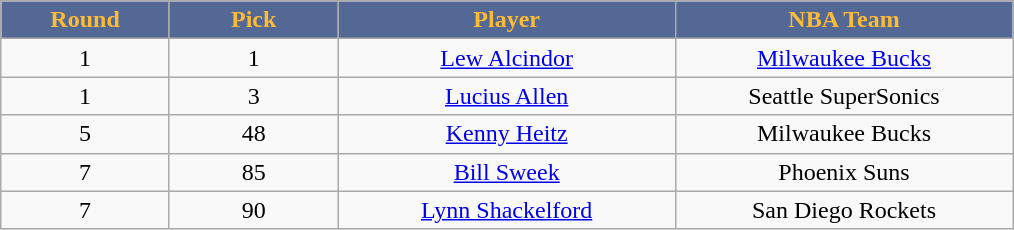<table class="wikitable sortable sortable">
<tr>
<th style="background:#536895; color:#FEBB36" width="10%">Round</th>
<th style="background:#536895; color:#FEBB36" width="10%">Pick</th>
<th style="background:#536895; color:#FEBB36" width="20%">Player</th>
<th style="background:#536895; color:#FEBB36" width="20%">NBA Team</th>
</tr>
<tr style="text-align: center">
<td>1</td>
<td>1</td>
<td><a href='#'>Lew Alcindor</a></td>
<td><a href='#'>Milwaukee Bucks</a></td>
</tr>
<tr style="text-align: center">
<td>1</td>
<td>3</td>
<td><a href='#'>Lucius Allen</a></td>
<td>Seattle SuperSonics</td>
</tr>
<tr style="text-align: center">
<td>5</td>
<td>48</td>
<td><a href='#'>Kenny Heitz</a></td>
<td>Milwaukee Bucks</td>
</tr>
<tr style="text-align: center">
<td>7</td>
<td>85</td>
<td><a href='#'>Bill Sweek</a></td>
<td>Phoenix Suns</td>
</tr>
<tr style="text-align: center">
<td>7</td>
<td>90</td>
<td><a href='#'>Lynn Shackelford</a></td>
<td>San Diego Rockets</td>
</tr>
</table>
